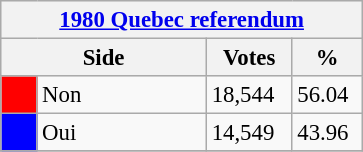<table class="wikitable" style="font-size: 95%; clear:both">
<tr style="background-color:#E9E9E9">
<th colspan=4><a href='#'>1980 Quebec referendum</a></th>
</tr>
<tr style="background-color:#E9E9E9">
<th colspan=2 style="width: 130px">Side</th>
<th style="width: 50px">Votes</th>
<th style="width: 40px">%</th>
</tr>
<tr>
<td bgcolor="red"></td>
<td>Non</td>
<td>18,544</td>
<td>56.04</td>
</tr>
<tr>
<td bgcolor="blue"></td>
<td>Oui</td>
<td>14,549</td>
<td>43.96</td>
</tr>
<tr>
</tr>
</table>
